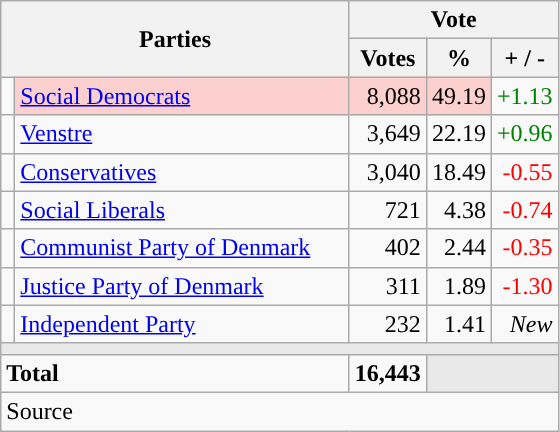<table class="wikitable" style="text-align:right;">
<tr>
<th style="text-align:centre;" rowspan="2" colspan="2" width="225">Parties</th>
<th colspan="3">Vote</th>
</tr>
<tr>
<th width="15">Votes</th>
<th width="15">%</th>
<th width="15">+ / -</th>
</tr>
<tr>
<td width="2" style="color:inherit;background:"></td>
<td bgcolor=#fbd0ce  align="left"><a href='#'>Social Democrats</a></td>
<td bgcolor=#fbd0ce>8,088</td>
<td bgcolor=#fbd0ce>49.19</td>
<td style=color:green;>+1.13</td>
</tr>
<tr>
<td width="2" style="color:inherit;background:"></td>
<td align="left"><a href='#'>Venstre</a></td>
<td>3,649</td>
<td>22.19</td>
<td style=color:green;>+0.96</td>
</tr>
<tr>
<td width="2" style="color:inherit;background:"></td>
<td align="left"><a href='#'>Conservatives</a></td>
<td>3,040</td>
<td>18.49</td>
<td style=color:red;>-0.55</td>
</tr>
<tr>
<td width="2" style="color:inherit;background:"></td>
<td align="left"><a href='#'>Social Liberals</a></td>
<td>721</td>
<td>4.38</td>
<td style=color:red;>-0.74</td>
</tr>
<tr>
<td width="2" style="color:inherit;background:"></td>
<td align="left"><a href='#'>Communist Party of Denmark</a></td>
<td>402</td>
<td>2.44</td>
<td style=color:red;>-0.35</td>
</tr>
<tr>
<td width="2" style="color:inherit;background:"></td>
<td align="left"><a href='#'>Justice Party of Denmark</a></td>
<td>311</td>
<td>1.89</td>
<td style=color:red;>-1.30</td>
</tr>
<tr>
<td width="2" style="color:inherit;background:"></td>
<td align="left"><a href='#'>Independent Party</a></td>
<td>232</td>
<td>1.41</td>
<td><em>New</em></td>
</tr>
<tr>
<td colspan="7" bgcolor="#E9E9E9"></td>
</tr>
<tr>
<td align="left" colspan="2"><strong>Total</strong></td>
<td><strong>16,443</strong></td>
<td bgcolor="#E9E9E9" colspan="2"></td>
</tr>
<tr>
<td align="left" colspan="6">Source</td>
</tr>
</table>
